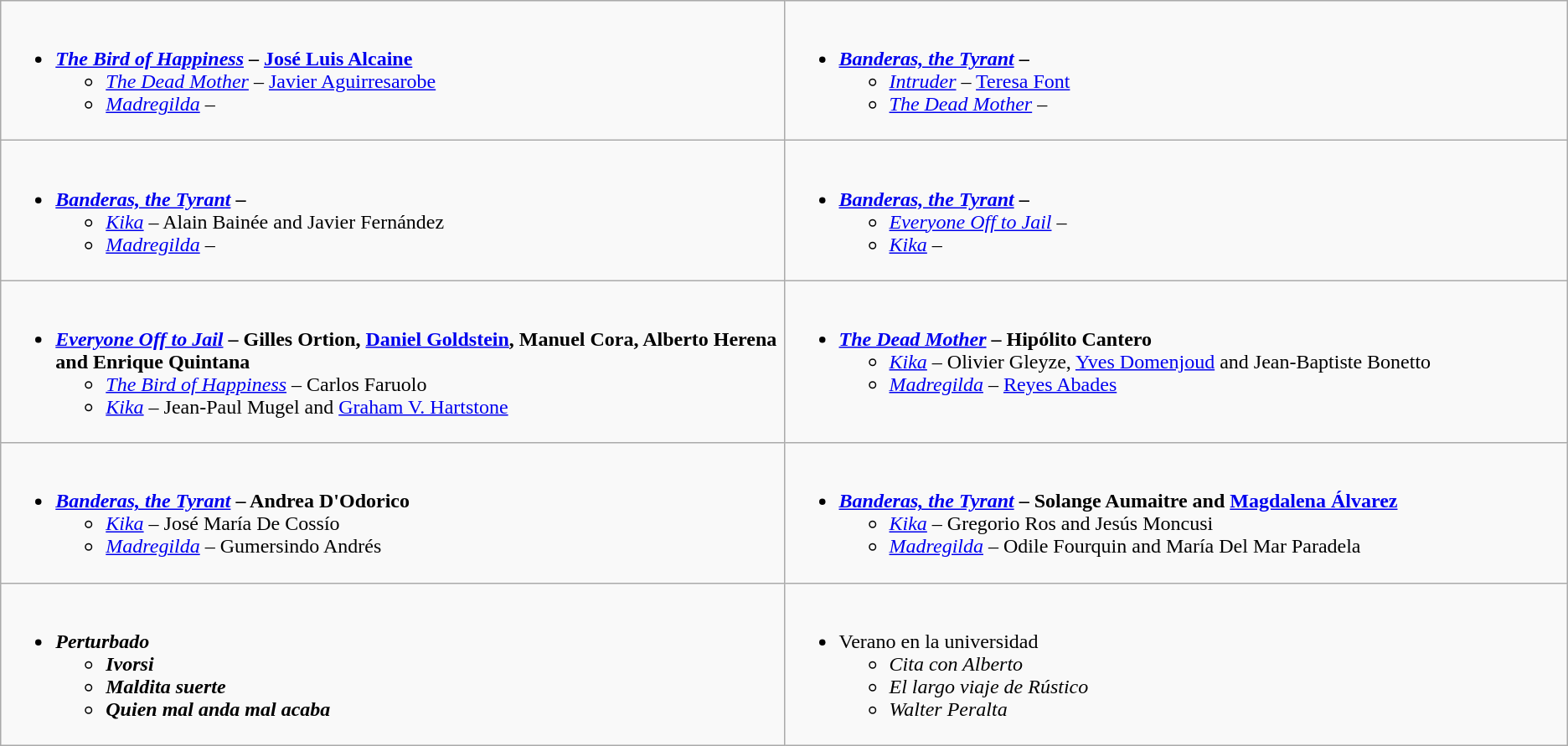<table class=wikitable style="width=100%">
<tr>
<td style="vertical-align:top;" width="50%"><br><ul><li><strong> <em><a href='#'>The Bird of Happiness</a></em> – <a href='#'>José Luis Alcaine</a></strong><ul><li><em><a href='#'>The Dead Mother</a></em> – <a href='#'>Javier Aguirresarobe</a></li><li><em><a href='#'>Madregilda</a></em> – </li></ul></li></ul></td>
<td style="vertical-align:top;" width="50%"><br><ul><li><strong> <em><a href='#'>Banderas, the Tyrant</a></em> – </strong><ul><li><em><a href='#'>Intruder</a></em> – <a href='#'>Teresa Font</a></li><li><em><a href='#'>The Dead Mother</a></em> – </li></ul></li></ul></td>
</tr>
<tr>
<td style="vertical-align:top;" width="50%"><br><ul><li><strong> <em><a href='#'>Banderas, the Tyrant</a></em> – </strong><ul><li><em><a href='#'>Kika</a></em> – Alain Bainée and Javier Fernández</li><li><em><a href='#'>Madregilda</a></em> – </li></ul></li></ul></td>
<td style="vertical-align:top;" width="50%"><br><ul><li><strong> <em><a href='#'>Banderas, the Tyrant</a></em> – </strong><ul><li><em><a href='#'>Everyone Off to Jail</a></em> – </li><li><em><a href='#'>Kika</a></em> – </li></ul></li></ul></td>
</tr>
<tr>
<td style="vertical-align:top;" width="50%"><br><ul><li><strong> <em><a href='#'>Everyone Off to Jail</a></em> – Gilles Ortion, <a href='#'>Daniel Goldstein</a>, Manuel Cora, Alberto Herena and Enrique Quintana</strong><ul><li><em><a href='#'>The Bird of Happiness</a></em> – Carlos Faruolo</li><li><em><a href='#'>Kika</a></em> – Jean-Paul Mugel and <a href='#'>Graham V. Hartstone</a></li></ul></li></ul></td>
<td style="vertical-align:top;" width="50%"><br><ul><li><strong> <em><a href='#'>The Dead Mother</a></em> – Hipólito Cantero</strong><ul><li><em><a href='#'>Kika</a></em> – Olivier Gleyze, <a href='#'>Yves Domenjoud</a> and Jean-Baptiste Bonetto</li><li><em><a href='#'>Madregilda</a></em> – <a href='#'>Reyes Abades</a></li></ul></li></ul></td>
</tr>
<tr>
<td style="vertical-align:top;" width="50%"><br><ul><li><strong> <em><a href='#'>Banderas, the Tyrant</a></em> – Andrea D'Odorico</strong><ul><li><em><a href='#'>Kika</a></em> – José María De Cossío</li><li><em><a href='#'>Madregilda</a></em> – Gumersindo Andrés</li></ul></li></ul></td>
<td style="vertical-align:top;" width="50%"><br><ul><li><strong> <em><a href='#'>Banderas, the Tyrant</a></em> – Solange Aumaitre and <a href='#'>Magdalena Álvarez</a></strong><ul><li><em><a href='#'>Kika</a></em> – Gregorio Ros and Jesús Moncusi</li><li><em><a href='#'>Madregilda</a></em> – Odile Fourquin and María Del Mar Paradela</li></ul></li></ul></td>
</tr>
<tr>
<td style="vertical-align:top;" width="50%"><br><ul><li><strong> <em>Perturbado<strong><em><ul><li></em>Ivorsi<em></li><li></em>Maldita suerte<em></li><li></em>Quien mal anda mal acaba<em></li></ul></li></ul></td>
<td style="vertical-align:top;" width="50%"><br><ul><li></strong> </em>Verano en la universidad</em></strong><ul><li><em>Cita con Alberto</em></li><li><em>El largo viaje de Rústico</em></li><li><em>Walter Peralta</em></li></ul></li></ul></td>
</tr>
</table>
